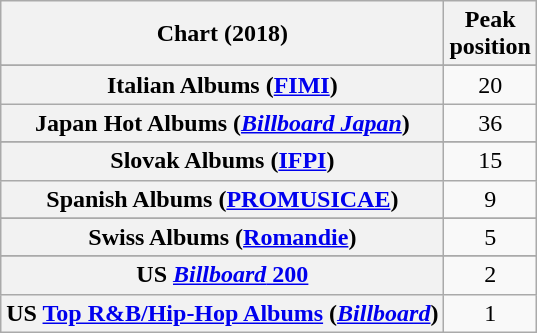<table class="wikitable sortable plainrowheaders" style="text-align:center">
<tr>
<th scope="col">Chart (2018)</th>
<th scope="col">Peak<br> position</th>
</tr>
<tr>
</tr>
<tr>
</tr>
<tr>
</tr>
<tr>
</tr>
<tr>
</tr>
<tr>
</tr>
<tr>
</tr>
<tr>
</tr>
<tr>
</tr>
<tr>
</tr>
<tr>
</tr>
<tr>
</tr>
<tr>
</tr>
<tr>
<th scope="row">Italian Albums (<a href='#'>FIMI</a>)</th>
<td>20</td>
</tr>
<tr>
<th scope="row">Japan Hot Albums (<em><a href='#'>Billboard Japan</a></em>)</th>
<td>36</td>
</tr>
<tr>
</tr>
<tr>
</tr>
<tr>
</tr>
<tr>
</tr>
<tr>
</tr>
<tr>
</tr>
<tr>
<th scope="row">Slovak Albums (<a href='#'>IFPI</a>)</th>
<td>15</td>
</tr>
<tr>
<th scope="row">Spanish Albums (<a href='#'>PROMUSICAE</a>)</th>
<td>9</td>
</tr>
<tr>
</tr>
<tr>
</tr>
<tr>
<th scope="row">Swiss Albums (<a href='#'>Romandie</a>)</th>
<td>5</td>
</tr>
<tr>
</tr>
<tr>
<th scope="row">US <a href='#'><em>Billboard</em> 200</a></th>
<td>2</td>
</tr>
<tr>
<th scope="row">US <a href='#'>Top R&B/Hip-Hop Albums</a> (<a href='#'><em>Billboard</em></a>)</th>
<td>1</td>
</tr>
</table>
